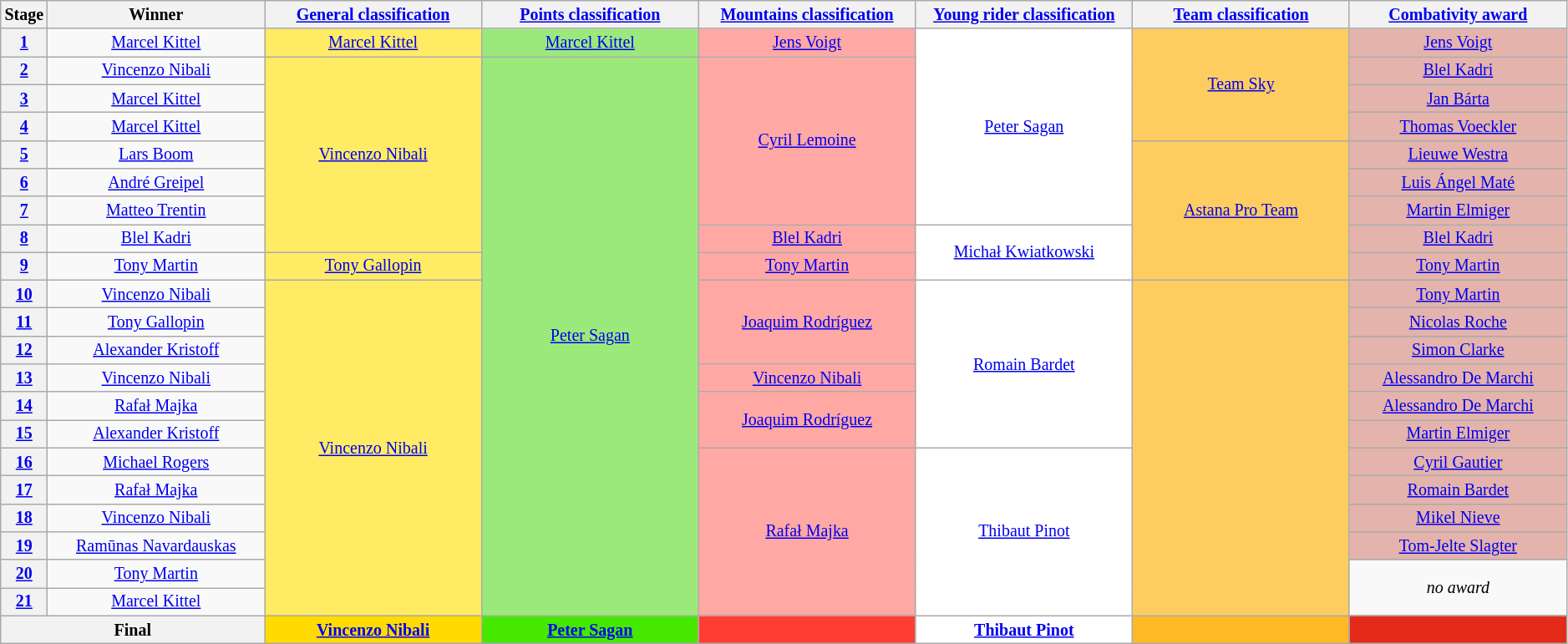<table class="wikitable" style="text-align: center; font-size:smaller;">
<tr>
<th scope="col" style="width:1%;">Stage</th>
<th scope="col" style="width:14%;">Winner</th>
<th scope="col" style="width:14%;"><a href='#'>General classification</a><br></th>
<th scope="col" style="width:14%;"><a href='#'>Points classification</a><br></th>
<th scope="col" style="width:14%;"><a href='#'>Mountains classification</a><br></th>
<th scope="col" style="width:14%;"><a href='#'>Young rider classification</a><br></th>
<th scope="col" style="width:14%;"><a href='#'>Team classification</a><br></th>
<th scope="col" style="width:14%;"><a href='#'>Combativity award</a><br></th>
</tr>
<tr>
<th scope="row"><a href='#'>1</a></th>
<td><a href='#'>Marcel Kittel</a></td>
<td style="background:#FFEB64;"><a href='#'>Marcel Kittel</a></td>
<td style="background:#9CE97B;"><a href='#'>Marcel Kittel</a></td>
<td style="background:#FFA8A4"><a href='#'>Jens Voigt</a></td>
<td style="background:white;" rowspan=7><a href='#'>Peter Sagan</a></td>
<td style="background:#FFCD5F;" rowspan=4><a href='#'>Team Sky</a></td>
<td style="background:#E4B3AB;"><a href='#'>Jens Voigt</a></td>
</tr>
<tr>
<th scope="row"><a href='#'>2</a></th>
<td><a href='#'>Vincenzo Nibali</a></td>
<td style="background:#FFEB64;" rowspan=7><a href='#'>Vincenzo Nibali</a></td>
<td style="background:#9CE97B;" rowspan=20><a href='#'>Peter Sagan</a></td>
<td style="background:#FFA8A4" rowspan=6><a href='#'>Cyril Lemoine</a></td>
<td style="background:#E4B3AB;"><a href='#'>Blel Kadri</a></td>
</tr>
<tr>
<th scope="row"><a href='#'>3</a></th>
<td><a href='#'>Marcel Kittel</a></td>
<td style="background:#E4B3AB;"><a href='#'>Jan Bárta</a></td>
</tr>
<tr>
<th scope="row"><a href='#'>4</a></th>
<td><a href='#'>Marcel Kittel</a></td>
<td style="background:#E4B3AB;"><a href='#'>Thomas Voeckler</a></td>
</tr>
<tr>
<th scope="row"><a href='#'>5</a></th>
<td><a href='#'>Lars Boom</a></td>
<td style="background:#FFCD5F;" rowspan=5><a href='#'>Astana Pro Team</a></td>
<td style="background:#E4B3AB;"><a href='#'>Lieuwe Westra</a></td>
</tr>
<tr>
<th scope="row"><a href='#'>6</a></th>
<td><a href='#'>André Greipel</a></td>
<td style="background:#E4B3AB;"><a href='#'>Luis Ángel Maté</a></td>
</tr>
<tr>
<th scope="row"><a href='#'>7</a></th>
<td><a href='#'>Matteo Trentin</a></td>
<td style="background:#E4B3AB;"><a href='#'>Martin Elmiger</a></td>
</tr>
<tr>
<th scope="row"><a href='#'>8</a></th>
<td><a href='#'>Blel Kadri</a></td>
<td style="background:#FFA8A4"><a href='#'>Blel Kadri</a></td>
<td style="background:white;" rowspan=2><a href='#'>Michał Kwiatkowski</a></td>
<td style="background:#E4B3AB;"><a href='#'>Blel Kadri</a></td>
</tr>
<tr>
<th scope="row"><a href='#'>9</a></th>
<td><a href='#'>Tony Martin</a></td>
<td style="background:#FFEB64;"><a href='#'>Tony Gallopin</a></td>
<td style="background:#FFA8A4"><a href='#'>Tony Martin</a></td>
<td style="background:#E4B3AB;"><a href='#'>Tony Martin</a></td>
</tr>
<tr>
<th scope="row"><a href='#'>10</a></th>
<td><a href='#'>Vincenzo Nibali</a></td>
<td style="background:#FFEB64;" rowspan=12><a href='#'>Vincenzo Nibali</a></td>
<td style="background:#FFA8A4;" rowspan=3><a href='#'>Joaquim Rodríguez</a></td>
<td style="background:white;" rowspan=6><a href='#'>Romain Bardet</a></td>
<td style="background:#FFCD5F;" rowspan=12></td>
<td style="background:#E4B3AB;"><a href='#'>Tony Martin</a></td>
</tr>
<tr>
<th scope="row"><a href='#'>11</a></th>
<td><a href='#'>Tony Gallopin</a></td>
<td style="background:#E4B3AB;"><a href='#'>Nicolas Roche</a></td>
</tr>
<tr>
<th scope="row"><a href='#'>12</a></th>
<td><a href='#'>Alexander Kristoff</a></td>
<td style="background:#E4B3AB;"><a href='#'>Simon Clarke</a></td>
</tr>
<tr>
<th scope="row"><a href='#'>13</a></th>
<td><a href='#'>Vincenzo Nibali</a></td>
<td style="background:#FFA8A4"><a href='#'>Vincenzo Nibali</a></td>
<td style="background:#E4B3AB;"><a href='#'>Alessandro De Marchi</a></td>
</tr>
<tr>
<th scope="row"><a href='#'>14</a></th>
<td><a href='#'>Rafał Majka</a></td>
<td style="background:#FFA8A4" rowspan=2><a href='#'>Joaquim Rodríguez</a></td>
<td style="background:#E4B3AB;"><a href='#'>Alessandro De Marchi</a></td>
</tr>
<tr>
<th scope="row"><a href='#'>15</a></th>
<td><a href='#'>Alexander Kristoff</a></td>
<td style="background:#E4B3AB;"><a href='#'>Martin Elmiger</a></td>
</tr>
<tr>
<th scope="row"><a href='#'>16</a></th>
<td><a href='#'>Michael Rogers</a></td>
<td style="background:#FFA8A4" rowspan=6><a href='#'>Rafał Majka</a></td>
<td style="background:white;" rowspan=6><a href='#'>Thibaut Pinot</a></td>
<td style="background:#E4B3AB;"><a href='#'>Cyril Gautier</a></td>
</tr>
<tr>
<th scope="row"><a href='#'>17</a></th>
<td><a href='#'>Rafał Majka</a></td>
<td style="background:#E4B3AB;"><a href='#'>Romain Bardet</a></td>
</tr>
<tr>
<th scope="row"><a href='#'>18</a></th>
<td><a href='#'>Vincenzo Nibali</a></td>
<td style="background:#E4B3AB;"><a href='#'>Mikel Nieve</a></td>
</tr>
<tr>
<th scope="row"><a href='#'>19</a></th>
<td><a href='#'>Ramūnas Navardauskas</a></td>
<td style="background:#E4B3AB;"><a href='#'>Tom-Jelte Slagter</a></td>
</tr>
<tr>
<th scope="row"><a href='#'>20</a></th>
<td><a href='#'>Tony Martin</a></td>
<td rowspan=2><em>no award</em></td>
</tr>
<tr>
<th scope="row"><a href='#'>21</a></th>
<td><a href='#'>Marcel Kittel</a></td>
</tr>
<tr>
<th colspan="2">Final</th>
<th style="background:#FFDB00;"><a href='#'>Vincenzo Nibali</a></th>
<th style="background:#46E800;"><a href='#'>Peter Sagan</a></th>
<th style="background:#FF3E33;"></th>
<th style="background:white;"><a href='#'>Thibaut Pinot</a></th>
<th style="background:#FFB927;"></th>
<th style="background:#E42A19;"></th>
</tr>
</table>
